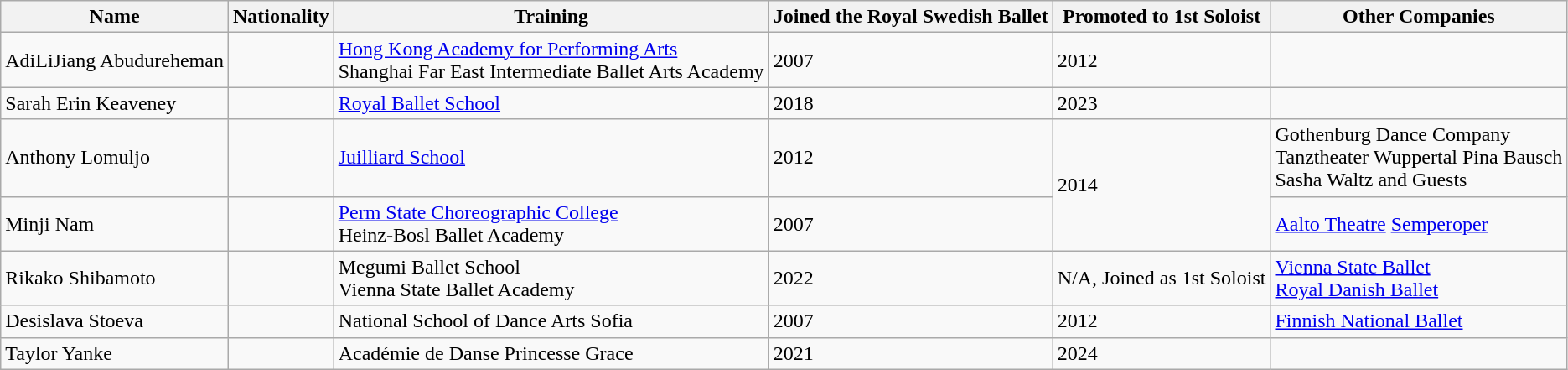<table class="wikitable">
<tr>
<th>Name</th>
<th>Nationality</th>
<th>Training</th>
<th>Joined the Royal Swedish Ballet</th>
<th>Promoted to 1st Soloist</th>
<th>Other Companies</th>
</tr>
<tr>
<td>AdiLiJiang Abudureheman</td>
<td></td>
<td><a href='#'>Hong Kong Academy for Performing Arts</a><br>Shanghai Far East Intermediate Ballet Arts Academy</td>
<td>2007</td>
<td>2012</td>
<td></td>
</tr>
<tr>
<td>Sarah Erin Keaveney</td>
<td></td>
<td><a href='#'>Royal Ballet School</a></td>
<td>2018</td>
<td>2023</td>
<td></td>
</tr>
<tr>
<td>Anthony Lomuljo</td>
<td><br></td>
<td><a href='#'>Juilliard School</a></td>
<td>2012</td>
<td rowspan="2">2014</td>
<td>Gothenburg Dance Company<br>Tanztheater Wuppertal Pina Bausch<br>Sasha Waltz and Guests</td>
</tr>
<tr>
<td>Minji Nam</td>
<td></td>
<td><a href='#'>Perm State Choreographic College</a> <br>Heinz-Bosl Ballet Academy</td>
<td>2007</td>
<td><a href='#'>Aalto Theatre</a> <a href='#'>Semperoper</a></td>
</tr>
<tr>
<td>Rikako Shibamoto</td>
<td></td>
<td>Megumi Ballet School<br>Vienna State Ballet Academy</td>
<td>2022</td>
<td>N/A, Joined as 1st Soloist</td>
<td><a href='#'>Vienna State Ballet</a><br><a href='#'>Royal Danish Ballet</a></td>
</tr>
<tr>
<td>Desislava Stoeva</td>
<td></td>
<td>National School of Dance Arts Sofia</td>
<td>2007</td>
<td>2012</td>
<td><a href='#'>Finnish National Ballet</a></td>
</tr>
<tr>
<td>Taylor Yanke</td>
<td></td>
<td>Académie de Danse Princesse Grace</td>
<td>2021</td>
<td>2024</td>
<td></td>
</tr>
</table>
